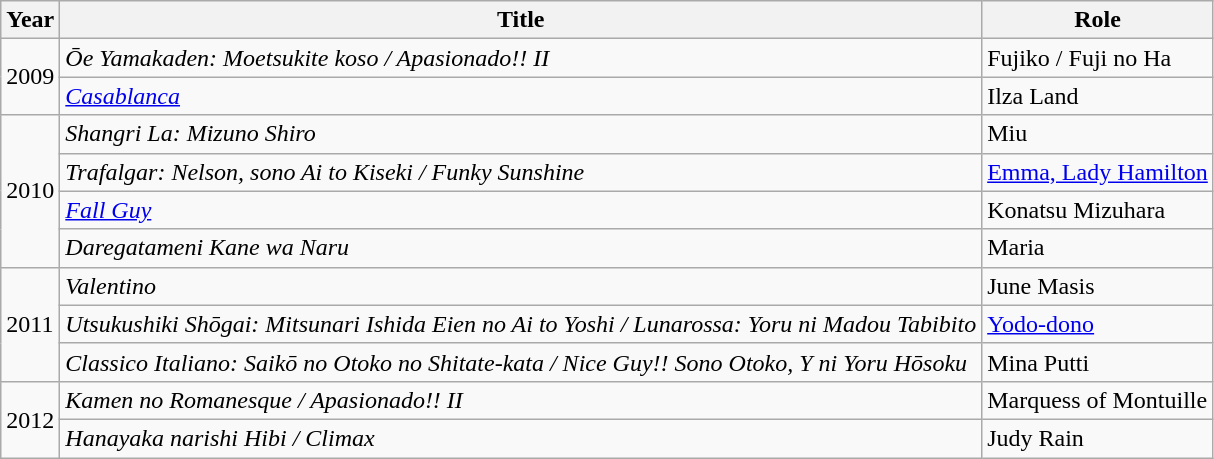<table class="wikitable">
<tr>
<th>Year</th>
<th>Title</th>
<th>Role</th>
</tr>
<tr>
<td rowspan="2">2009</td>
<td><em>Ōe Yamakaden: Moetsukite koso / Apasionado!! II</em></td>
<td>Fujiko / Fuji no Ha</td>
</tr>
<tr>
<td><em><a href='#'>Casablanca</a></em></td>
<td>Ilza Land</td>
</tr>
<tr>
<td rowspan="4">2010</td>
<td><em>Shangri La: Mizuno Shiro</em></td>
<td>Miu</td>
</tr>
<tr>
<td><em>Trafalgar: Nelson, sono Ai to Kiseki / Funky Sunshine</em></td>
<td><a href='#'>Emma, Lady Hamilton</a></td>
</tr>
<tr>
<td><em><a href='#'>Fall Guy</a></em></td>
<td>Konatsu Mizuhara</td>
</tr>
<tr>
<td><em>Daregatameni Kane wa Naru</em></td>
<td>Maria</td>
</tr>
<tr>
<td rowspan="3">2011</td>
<td><em>Valentino</em></td>
<td>June Masis</td>
</tr>
<tr>
<td><em>Utsukushiki Shōgai: Mitsunari Ishida Eien no Ai to Yoshi / Lunarossa: Yoru ni Madou Tabibito</em></td>
<td><a href='#'>Yodo-dono</a></td>
</tr>
<tr>
<td><em>Classico Italiano: Saikō no Otoko no Shitate-kata / Nice Guy!! Sono Otoko, Y ni Yoru Hōsoku</em></td>
<td>Mina Putti</td>
</tr>
<tr>
<td rowspan="2">2012</td>
<td><em>Kamen no Romanesque / Apasionado!! II</em></td>
<td>Marquess of Montuille</td>
</tr>
<tr>
<td><em>Hanayaka narishi Hibi / Climax</em></td>
<td>Judy Rain</td>
</tr>
</table>
